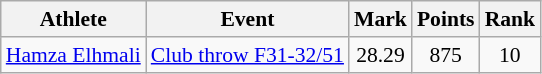<table class="wikitable" style="font-size:90%">
<tr>
<th>Athlete</th>
<th>Event</th>
<th>Mark</th>
<th>Points</th>
<th>Rank</th>
</tr>
<tr align=center>
<td align=left><a href='#'>Hamza Elhmali</a></td>
<td align=left><a href='#'>Club throw F31-32/51</a></td>
<td>28.29</td>
<td>875</td>
<td>10</td>
</tr>
</table>
